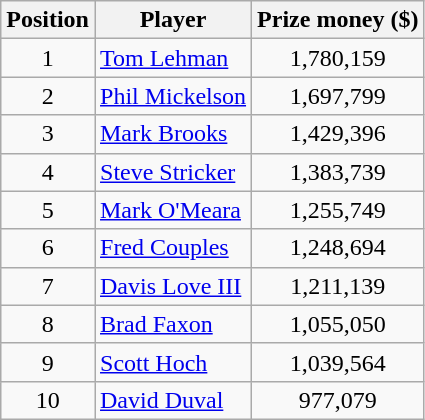<table class="wikitable">
<tr>
<th>Position</th>
<th>Player</th>
<th>Prize money ($)</th>
</tr>
<tr>
<td align=center>1</td>
<td> <a href='#'>Tom Lehman</a></td>
<td align=center>1,780,159</td>
</tr>
<tr>
<td align=center>2</td>
<td> <a href='#'>Phil Mickelson</a></td>
<td align=center>1,697,799</td>
</tr>
<tr>
<td align=center>3</td>
<td> <a href='#'>Mark Brooks</a></td>
<td align=center>1,429,396</td>
</tr>
<tr>
<td align=center>4</td>
<td> <a href='#'>Steve Stricker</a></td>
<td align=center>1,383,739</td>
</tr>
<tr>
<td align=center>5</td>
<td> <a href='#'>Mark O'Meara</a></td>
<td align=center>1,255,749</td>
</tr>
<tr>
<td align=center>6</td>
<td> <a href='#'>Fred Couples</a></td>
<td align=center>1,248,694</td>
</tr>
<tr>
<td align=center>7</td>
<td> <a href='#'>Davis Love III</a></td>
<td align=center>1,211,139</td>
</tr>
<tr>
<td align=center>8</td>
<td> <a href='#'>Brad Faxon</a></td>
<td align=center>1,055,050</td>
</tr>
<tr>
<td align=center>9</td>
<td> <a href='#'>Scott Hoch</a></td>
<td align=center>1,039,564</td>
</tr>
<tr>
<td align=center>10</td>
<td> <a href='#'>David Duval</a></td>
<td align=center>977,079</td>
</tr>
</table>
